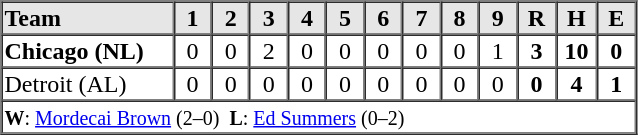<table border=1 cellspacing=0 width=425 style="margin-left:3em;">
<tr style="text-align:center; background-color:#e6e6e6;">
<th align=left width=125>Team</th>
<th width=25>1</th>
<th width=25>2</th>
<th width=25>3</th>
<th width=25>4</th>
<th width=25>5</th>
<th width=25>6</th>
<th width=25>7</th>
<th width=25>8</th>
<th width=25>9</th>
<th width=25>R</th>
<th width=25>H</th>
<th width=25>E</th>
</tr>
<tr style="text-align:center;">
<td align=left><strong>Chicago (NL)</strong></td>
<td>0</td>
<td>0</td>
<td>2</td>
<td>0</td>
<td>0</td>
<td>0</td>
<td>0</td>
<td>0</td>
<td>1</td>
<td><strong>3</strong></td>
<td><strong>10</strong></td>
<td><strong>0</strong></td>
</tr>
<tr style="text-align:center;">
<td align=left>Detroit (AL)</td>
<td>0</td>
<td>0</td>
<td>0</td>
<td>0</td>
<td>0</td>
<td>0</td>
<td>0</td>
<td>0</td>
<td>0</td>
<td><strong>0</strong></td>
<td><strong>4</strong></td>
<td><strong>1</strong></td>
</tr>
<tr style="text-align:left;">
<td colspan=13><small><strong>W</strong>: <a href='#'>Mordecai Brown</a> (2–0)  <strong>L</strong>: <a href='#'>Ed Summers</a> (0–2)</small></td>
</tr>
</table>
